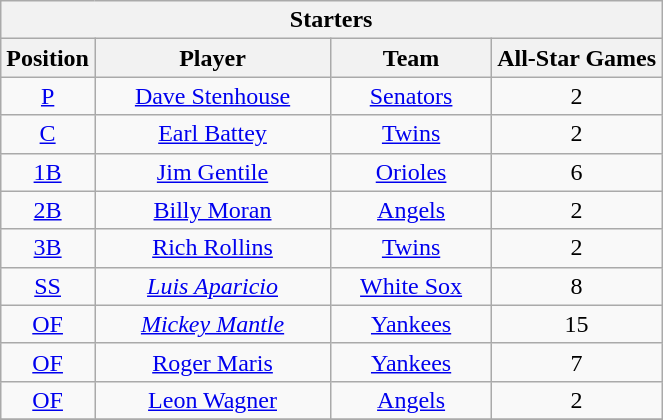<table class="wikitable" style="font-size: 100%; text-align:right;">
<tr>
<th colspan="4">Starters</th>
</tr>
<tr>
<th>Position</th>
<th width="150">Player</th>
<th width="100">Team</th>
<th>All-Star Games</th>
</tr>
<tr>
<td align="center"><a href='#'>P</a></td>
<td align="center"><a href='#'>Dave Stenhouse</a></td>
<td align="center"><a href='#'>Senators</a></td>
<td align="center">2</td>
</tr>
<tr>
<td align="center"><a href='#'>C</a></td>
<td align="center"><a href='#'>Earl Battey</a></td>
<td align="center"><a href='#'>Twins</a></td>
<td align="center">2</td>
</tr>
<tr>
<td align="center"><a href='#'>1B</a></td>
<td align="center"><a href='#'>Jim Gentile</a></td>
<td align="center"><a href='#'>Orioles</a></td>
<td align="center">6</td>
</tr>
<tr>
<td align="center"><a href='#'>2B</a></td>
<td align="center"><a href='#'>Billy Moran</a></td>
<td align="center"><a href='#'>Angels</a></td>
<td align="center">2</td>
</tr>
<tr>
<td align="center"><a href='#'>3B</a></td>
<td align="center"><a href='#'>Rich Rollins</a></td>
<td align="center"><a href='#'>Twins</a></td>
<td align="center">2</td>
</tr>
<tr>
<td align="center"><a href='#'>SS</a></td>
<td align="center"><em><a href='#'>Luis Aparicio</a></em></td>
<td align="center"><a href='#'>White Sox</a></td>
<td align="center">8</td>
</tr>
<tr>
<td align="center"><a href='#'>OF</a></td>
<td align="center"><em><a href='#'>Mickey Mantle</a></em></td>
<td align="center"><a href='#'>Yankees</a></td>
<td align="center">15</td>
</tr>
<tr>
<td align="center"><a href='#'>OF</a></td>
<td align="center"><a href='#'>Roger Maris</a></td>
<td align="center"><a href='#'>Yankees</a></td>
<td align="center">7</td>
</tr>
<tr>
<td align="center"><a href='#'>OF</a></td>
<td align="center"><a href='#'>Leon Wagner</a></td>
<td align="center"><a href='#'>Angels</a></td>
<td align="center">2</td>
</tr>
<tr>
</tr>
</table>
